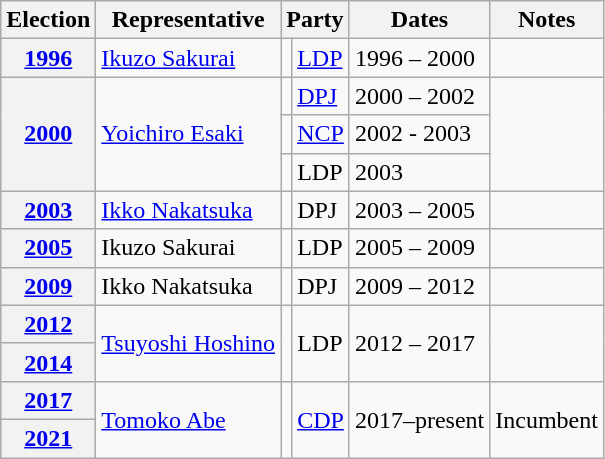<table class=wikitable>
<tr valign=bottom>
<th>Election</th>
<th>Representative</th>
<th colspan="2">Party</th>
<th>Dates</th>
<th>Notes</th>
</tr>
<tr>
<th><a href='#'>1996</a></th>
<td><a href='#'>Ikuzo Sakurai</a></td>
<td bgcolor=></td>
<td><a href='#'>LDP</a></td>
<td>1996 – 2000</td>
<td></td>
</tr>
<tr>
<th rowspan="3"><a href='#'>2000</a></th>
<td rowspan="3"><a href='#'>Yoichiro Esaki</a></td>
<td bgcolor=></td>
<td><a href='#'>DPJ</a></td>
<td>2000 – 2002</td>
<td rowspan="3"></td>
</tr>
<tr>
<td bgcolor=></td>
<td><a href='#'>NCP</a></td>
<td>2002 - 2003</td>
</tr>
<tr>
<td bgcolor=></td>
<td>LDP</td>
<td>2003</td>
</tr>
<tr>
<th><a href='#'>2003</a></th>
<td><a href='#'>Ikko Nakatsuka</a></td>
<td bgcolor=></td>
<td>DPJ</td>
<td>2003 – 2005</td>
<td></td>
</tr>
<tr>
<th><a href='#'>2005</a></th>
<td>Ikuzo Sakurai</td>
<td bgcolor=></td>
<td>LDP</td>
<td>2005 – 2009</td>
<td></td>
</tr>
<tr>
<th><a href='#'>2009</a></th>
<td>Ikko Nakatsuka</td>
<td bgcolor=></td>
<td>DPJ</td>
<td>2009 – 2012</td>
<td></td>
</tr>
<tr>
<th><a href='#'>2012</a></th>
<td rowspan="2"><a href='#'>Tsuyoshi Hoshino</a></td>
<td rowspan="2" bgcolor=></td>
<td rowspan="2">LDP</td>
<td rowspan="2">2012 – 2017</td>
<td rowspan="2"></td>
</tr>
<tr>
<th><a href='#'>2014</a></th>
</tr>
<tr>
<th><a href='#'>2017</a></th>
<td rowspan="2"><a href='#'>Tomoko Abe</a></td>
<td rowspan="2" bgcolor=></td>
<td rowspan="2"><a href='#'>CDP</a></td>
<td rowspan="2">2017–present</td>
<td rowspan="2">Incumbent</td>
</tr>
<tr>
<th><a href='#'>2021</a></th>
</tr>
</table>
